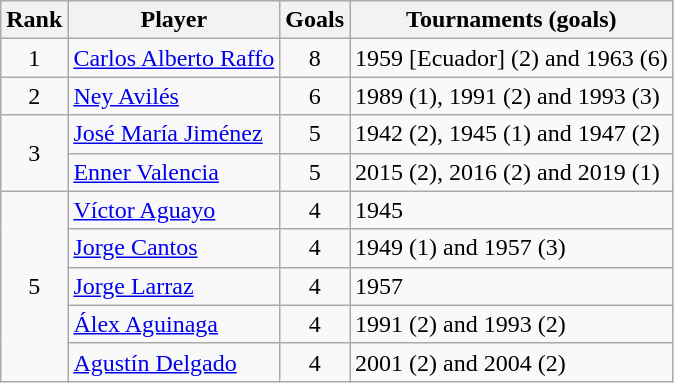<table class="wikitable" style="text-align: left;">
<tr>
<th>Rank</th>
<th>Player</th>
<th>Goals</th>
<th>Tournaments (goals)</th>
</tr>
<tr>
<td align=center>1</td>
<td><a href='#'>Carlos Alberto Raffo</a></td>
<td align=center>8</td>
<td>1959 [Ecuador] (2) and 1963 (6)</td>
</tr>
<tr>
<td align=center>2</td>
<td><a href='#'>Ney Avilés</a></td>
<td align=center>6</td>
<td>1989 (1), 1991 (2) and 1993 (3)</td>
</tr>
<tr>
<td rowspan=2 align=center>3</td>
<td><a href='#'>José María Jiménez</a></td>
<td align=center>5</td>
<td>1942 (2), 1945 (1) and 1947 (2)</td>
</tr>
<tr>
<td><a href='#'>Enner Valencia</a></td>
<td align=center>5</td>
<td>2015 (2), 2016 (2) and 2019 (1)</td>
</tr>
<tr>
<td rowspan=5 align=center>5</td>
<td><a href='#'>Víctor Aguayo</a></td>
<td align=center>4</td>
<td>1945</td>
</tr>
<tr>
<td><a href='#'>Jorge Cantos</a></td>
<td align=center>4</td>
<td>1949 (1) and 1957 (3)</td>
</tr>
<tr>
<td><a href='#'>Jorge Larraz</a></td>
<td align=center>4</td>
<td>1957</td>
</tr>
<tr>
<td><a href='#'>Álex Aguinaga</a></td>
<td align=center>4</td>
<td>1991 (2) and 1993 (2)</td>
</tr>
<tr>
<td><a href='#'>Agustín Delgado</a></td>
<td align=center>4</td>
<td>2001 (2) and 2004 (2)</td>
</tr>
</table>
